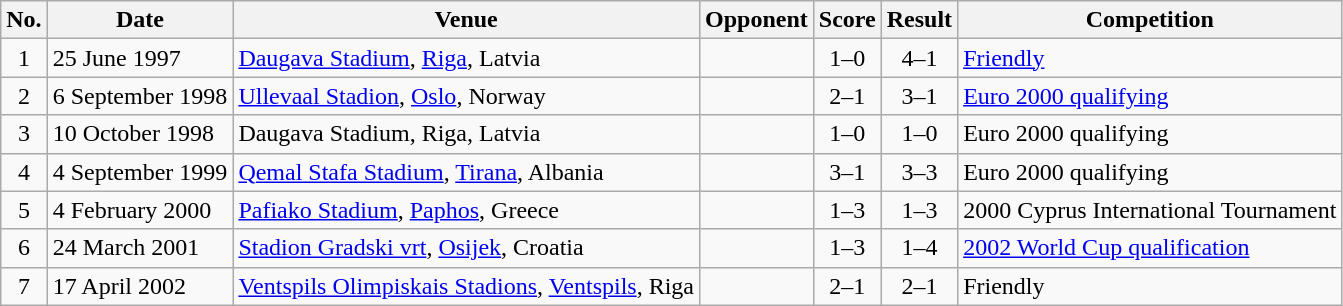<table class="wikitable sortable">
<tr>
<th scope="col">No.</th>
<th scope="col">Date</th>
<th scope="col">Venue</th>
<th scope="col">Opponent</th>
<th scope="col">Score</th>
<th scope="col">Result</th>
<th scope="col">Competition</th>
</tr>
<tr>
<td align="center">1</td>
<td>25 June 1997</td>
<td><a href='#'>Daugava Stadium</a>, <a href='#'>Riga</a>, Latvia</td>
<td></td>
<td align="center">1–0</td>
<td align="center">4–1</td>
<td><a href='#'>Friendly</a></td>
</tr>
<tr>
<td align="center">2</td>
<td>6 September 1998</td>
<td><a href='#'>Ullevaal Stadion</a>, <a href='#'>Oslo</a>, Norway</td>
<td></td>
<td align="center">2–1</td>
<td align="center">3–1</td>
<td><a href='#'>Euro 2000 qualifying</a></td>
</tr>
<tr>
<td align="center">3</td>
<td>10 October 1998</td>
<td>Daugava Stadium, Riga, Latvia</td>
<td></td>
<td align="center">1–0</td>
<td align="center">1–0</td>
<td>Euro 2000 qualifying</td>
</tr>
<tr>
<td align="center">4</td>
<td>4 September 1999</td>
<td><a href='#'>Qemal Stafa Stadium</a>, <a href='#'>Tirana</a>, Albania</td>
<td></td>
<td align="center">3–1</td>
<td align="center">3–3</td>
<td>Euro 2000 qualifying</td>
</tr>
<tr>
<td align="center">5</td>
<td>4 February 2000</td>
<td><a href='#'>Pafiako Stadium</a>, <a href='#'>Paphos</a>, Greece</td>
<td></td>
<td align="center">1–3</td>
<td align="center">1–3</td>
<td>2000 Cyprus International Tournament</td>
</tr>
<tr>
<td align="center">6</td>
<td>24 March 2001</td>
<td><a href='#'>Stadion Gradski vrt</a>, <a href='#'>Osijek</a>, Croatia</td>
<td></td>
<td align="center">1–3</td>
<td align="center">1–4</td>
<td><a href='#'>2002 World Cup qualification</a></td>
</tr>
<tr>
<td align="center">7</td>
<td>17 April 2002</td>
<td><a href='#'>Ventspils Olimpiskais Stadions</a>, <a href='#'>Ventspils</a>, Riga</td>
<td></td>
<td align="center">2–1</td>
<td align="center">2–1</td>
<td>Friendly</td>
</tr>
</table>
